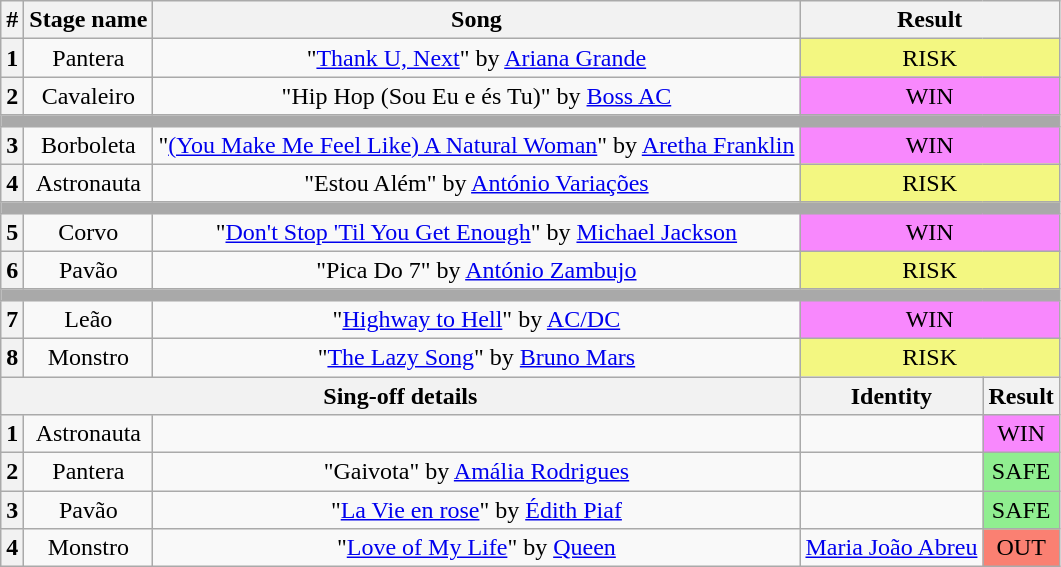<table class="wikitable plainrowheaders" style="text-align: center;">
<tr>
<th>#</th>
<th>Stage name</th>
<th>Song</th>
<th colspan=2>Result</th>
</tr>
<tr>
<th>1</th>
<td>Pantera</td>
<td>"<a href='#'>Thank U, Next</a>" by <a href='#'>Ariana Grande</a></td>
<td colspan=2 bgcolor="#F3F781">RISK</td>
</tr>
<tr>
<th>2</th>
<td>Cavaleiro</td>
<td>"Hip Hop (Sou Eu e és Tu)" by <a href='#'>Boss AC</a></td>
<td colspan=2 bgcolor="#F888FD">WIN</td>
</tr>
<tr>
<td colspan="5" style="background:darkgray"></td>
</tr>
<tr>
<th>3</th>
<td>Borboleta</td>
<td>"<a href='#'>(You Make Me Feel Like) A Natural Woman</a>" by <a href='#'>Aretha Franklin</a></td>
<td colspan=2 bgcolor="#F888FD">WIN</td>
</tr>
<tr>
<th>4</th>
<td>Astronauta</td>
<td>"Estou Além" by <a href='#'>António Variações</a></td>
<td colspan=2 bgcolor="#F3F781">RISK</td>
</tr>
<tr>
<td colspan="5" style="background:darkgray"></td>
</tr>
<tr>
<th>5</th>
<td>Corvo</td>
<td>"<a href='#'>Don't Stop 'Til You Get Enough</a>" by <a href='#'>Michael Jackson</a></td>
<td colspan=2 bgcolor="#F888FD">WIN</td>
</tr>
<tr>
<th>6</th>
<td>Pavão</td>
<td>"Pica Do 7" by <a href='#'>António Zambujo</a></td>
<td colspan=2 bgcolor="#F3F781">RISK</td>
</tr>
<tr>
<td colspan="5" style="background:darkgray"></td>
</tr>
<tr>
<th>7</th>
<td>Leão</td>
<td>"<a href='#'>Highway to Hell</a>" by <a href='#'>AC/DC</a></td>
<td colspan=2 bgcolor="#F888FD">WIN</td>
</tr>
<tr>
<th>8</th>
<td>Monstro</td>
<td>"<a href='#'>The Lazy Song</a>" by <a href='#'>Bruno Mars</a></td>
<td colspan=2 bgcolor="#F3F781">RISK</td>
</tr>
<tr>
<th colspan="3">Sing-off details</th>
<th>Identity</th>
<th>Result</th>
</tr>
<tr>
<th>1</th>
<td>Astronauta</td>
<td></td>
<td></td>
<td bgcolor="F888FD">WIN</td>
</tr>
<tr>
<th>2</th>
<td>Pantera</td>
<td>"Gaivota" by <a href='#'>Amália Rodrigues</a></td>
<td></td>
<td bgcolor=lightgreen>SAFE</td>
</tr>
<tr>
<th>3</th>
<td>Pavão</td>
<td>"<a href='#'>La Vie en rose</a>" by <a href='#'>Édith Piaf</a></td>
<td></td>
<td bgcolor=lightgreen>SAFE</td>
</tr>
<tr>
<th>4</th>
<td>Monstro</td>
<td>"<a href='#'>Love of My Life</a>" by <a href='#'>Queen</a></td>
<td><a href='#'>Maria João Abreu</a></td>
<td bgcolor=salmon>OUT</td>
</tr>
</table>
